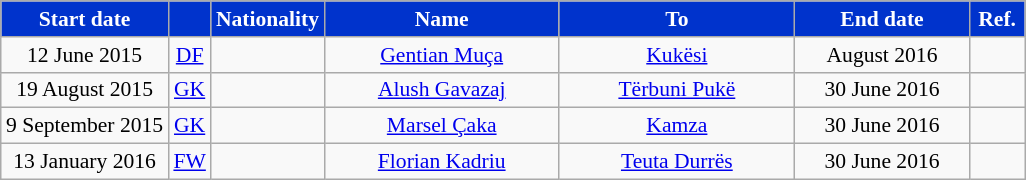<table class="wikitable" style="text-align:center; font-size:90%; ">
<tr>
<th style="background:#03c; color:white; width:105px;">Start date</th>
<th style="background:#03c; color:white; width:10px;"></th>
<th style="background:#03c; color:white; width:50px;">Nationality</th>
<th style="background:#03c; color:white; width:150px;">Name</th>
<th style="background:#03c; color:white; width:150px;">To</th>
<th style="background:#03c; color:white; width:110px;">End date</th>
<th style="background:#03c; color:white; width:30px;">Ref.</th>
</tr>
<tr>
<td>12 June 2015</td>
<td><a href='#'>DF</a></td>
<td></td>
<td><a href='#'>Gentian Muça</a></td>
<td><a href='#'>Kukësi</a></td>
<td>August 2016</td>
<td></td>
</tr>
<tr>
<td>19 August 2015</td>
<td><a href='#'>GK</a></td>
<td></td>
<td><a href='#'>Alush Gavazaj</a></td>
<td><a href='#'>Tërbuni Pukë</a></td>
<td>30 June 2016</td>
<td></td>
</tr>
<tr>
<td>9 September 2015</td>
<td><a href='#'>GK</a></td>
<td></td>
<td><a href='#'>Marsel Çaka</a></td>
<td><a href='#'>Kamza</a></td>
<td>30 June 2016</td>
<td></td>
</tr>
<tr>
<td>13 January 2016</td>
<td><a href='#'>FW</a></td>
<td></td>
<td><a href='#'>Florian Kadriu</a></td>
<td><a href='#'>Teuta Durrës</a></td>
<td>30 June 2016</td>
<td></td>
</tr>
</table>
